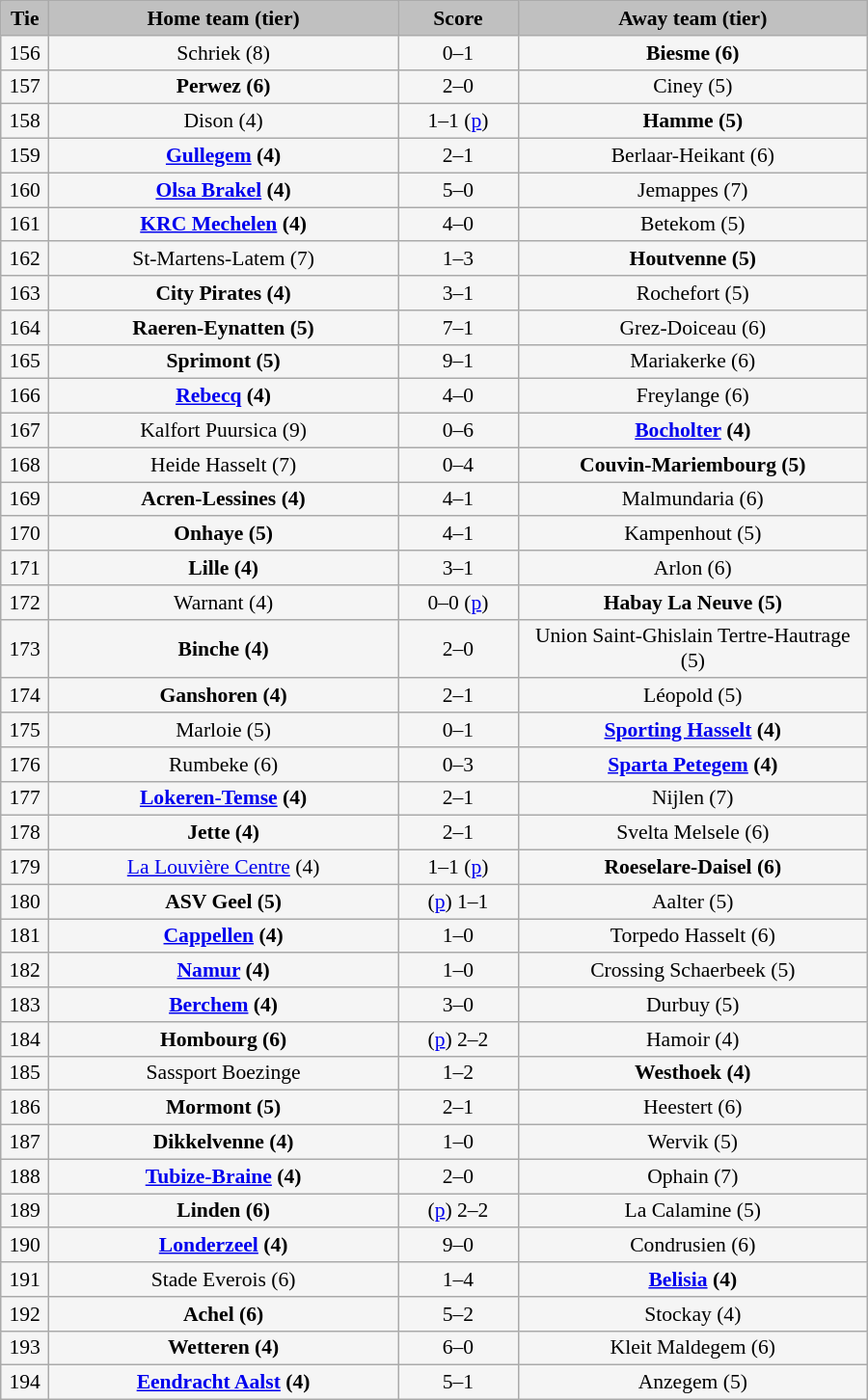<table class="wikitable" style="width: 600px; background:WhiteSmoke; text-align:center; font-size:90%">
<tr>
<td scope="col" style="width:  5.00%; background:silver;"><strong>Tie</strong></td>
<td scope="col" style="width: 36.25%; background:silver;"><strong>Home team (tier)</strong></td>
<td scope="col" style="width: 12.50%; background:silver;"><strong>Score</strong></td>
<td scope="col" style="width: 36.25%; background:silver;"><strong>Away team (tier)</strong></td>
</tr>
<tr>
<td>156</td>
<td>Schriek (8)</td>
<td>0–1</td>
<td><strong>Biesme (6)</strong></td>
</tr>
<tr>
<td>157</td>
<td><strong>Perwez (6)</strong></td>
<td>2–0</td>
<td>Ciney (5)</td>
</tr>
<tr>
<td>158</td>
<td>Dison (4)</td>
<td>1–1 (<a href='#'>p</a>)</td>
<td><strong>Hamme (5)</strong></td>
</tr>
<tr>
<td>159</td>
<td><strong><a href='#'>Gullegem</a> (4)</strong></td>
<td>2–1</td>
<td>Berlaar-Heikant (6)</td>
</tr>
<tr>
<td>160</td>
<td><strong><a href='#'>Olsa Brakel</a> (4)</strong></td>
<td>5–0</td>
<td>Jemappes (7)</td>
</tr>
<tr>
<td>161</td>
<td><strong><a href='#'>KRC Mechelen</a> (4)</strong></td>
<td>4–0</td>
<td>Betekom (5)</td>
</tr>
<tr>
<td>162</td>
<td>St-Martens-Latem (7)</td>
<td>1–3</td>
<td><strong>Houtvenne (5)</strong></td>
</tr>
<tr>
<td>163</td>
<td><strong>City Pirates (4)</strong></td>
<td>3–1</td>
<td>Rochefort (5)</td>
</tr>
<tr>
<td>164</td>
<td><strong>Raeren-Eynatten (5)</strong></td>
<td>7–1</td>
<td>Grez-Doiceau (6)</td>
</tr>
<tr>
<td>165</td>
<td><strong>Sprimont (5)</strong></td>
<td>9–1</td>
<td>Mariakerke (6)</td>
</tr>
<tr>
<td>166</td>
<td><strong><a href='#'>Rebecq</a> (4)</strong></td>
<td>4–0</td>
<td>Freylange (6)</td>
</tr>
<tr>
<td>167</td>
<td>Kalfort Puursica (9)</td>
<td>0–6</td>
<td><strong><a href='#'>Bocholter</a> (4)</strong></td>
</tr>
<tr>
<td>168</td>
<td>Heide Hasselt (7)</td>
<td>0–4</td>
<td><strong>Couvin-Mariembourg (5)</strong></td>
</tr>
<tr>
<td>169</td>
<td><strong>Acren-Lessines (4)</strong></td>
<td>4–1</td>
<td>Malmundaria (6)</td>
</tr>
<tr>
<td>170</td>
<td><strong>Onhaye (5)</strong></td>
<td>4–1</td>
<td>Kampenhout (5)</td>
</tr>
<tr>
<td>171</td>
<td><strong>Lille (4)</strong></td>
<td>3–1</td>
<td>Arlon (6)</td>
</tr>
<tr>
<td>172</td>
<td>Warnant (4)</td>
<td>0–0 (<a href='#'>p</a>)</td>
<td><strong>Habay La Neuve (5)</strong></td>
</tr>
<tr>
<td>173</td>
<td><strong>Binche (4)</strong></td>
<td>2–0</td>
<td>Union Saint-Ghislain Tertre-Hautrage (5)</td>
</tr>
<tr>
<td>174</td>
<td><strong>Ganshoren (4)</strong></td>
<td>2–1</td>
<td>Léopold (5)</td>
</tr>
<tr>
<td>175</td>
<td>Marloie (5)</td>
<td>0–1</td>
<td><strong><a href='#'>Sporting Hasselt</a> (4)</strong></td>
</tr>
<tr>
<td>176</td>
<td>Rumbeke (6)</td>
<td>0–3</td>
<td><strong><a href='#'>Sparta Petegem</a> (4)</strong></td>
</tr>
<tr>
<td>177</td>
<td><strong><a href='#'>Lokeren-Temse</a> (4)</strong></td>
<td>2–1</td>
<td>Nijlen (7)</td>
</tr>
<tr>
<td>178</td>
<td><strong>Jette (4)</strong></td>
<td>2–1</td>
<td>Svelta Melsele (6)</td>
</tr>
<tr>
<td>179</td>
<td><a href='#'>La Louvière Centre</a> (4)</td>
<td>1–1 (<a href='#'>p</a>)</td>
<td><strong>Roeselare-Daisel (6)</strong></td>
</tr>
<tr>
<td>180</td>
<td><strong>ASV Geel (5)</strong></td>
<td>(<a href='#'>p</a>) 1–1</td>
<td>Aalter (5)</td>
</tr>
<tr>
<td>181</td>
<td><strong><a href='#'>Cappellen</a> (4)</strong></td>
<td>1–0</td>
<td>Torpedo Hasselt (6)</td>
</tr>
<tr>
<td>182</td>
<td><strong><a href='#'>Namur</a> (4)</strong></td>
<td>1–0</td>
<td>Crossing Schaerbeek (5)</td>
</tr>
<tr>
<td>183</td>
<td><strong><a href='#'>Berchem</a> (4)</strong></td>
<td>3–0</td>
<td>Durbuy (5)</td>
</tr>
<tr>
<td>184</td>
<td><strong>Hombourg (6)</strong></td>
<td>(<a href='#'>p</a>) 2–2</td>
<td>Hamoir (4)</td>
</tr>
<tr>
<td>185</td>
<td>Sassport Boezinge</td>
<td>1–2</td>
<td><strong>Westhoek (4)</strong></td>
</tr>
<tr>
<td>186</td>
<td><strong>Mormont (5)</strong></td>
<td>2–1</td>
<td>Heestert (6)</td>
</tr>
<tr>
<td>187</td>
<td><strong>Dikkelvenne (4)</strong></td>
<td>1–0</td>
<td>Wervik (5)</td>
</tr>
<tr>
<td>188</td>
<td><strong><a href='#'>Tubize-Braine</a> (4)</strong></td>
<td>2–0</td>
<td>Ophain (7)</td>
</tr>
<tr>
<td>189</td>
<td><strong>Linden (6)</strong></td>
<td>(<a href='#'>p</a>) 2–2</td>
<td>La Calamine (5)</td>
</tr>
<tr>
<td>190</td>
<td><strong><a href='#'>Londerzeel</a> (4)</strong></td>
<td>9–0</td>
<td>Condrusien (6)</td>
</tr>
<tr>
<td>191</td>
<td>Stade Everois (6)</td>
<td>1–4</td>
<td><strong><a href='#'>Belisia</a> (4)</strong></td>
</tr>
<tr>
<td>192</td>
<td><strong>Achel (6)</strong></td>
<td>5–2</td>
<td>Stockay (4)</td>
</tr>
<tr>
<td>193</td>
<td><strong>Wetteren (4)</strong></td>
<td>6–0</td>
<td>Kleit Maldegem (6)</td>
</tr>
<tr>
<td>194</td>
<td><strong><a href='#'>Eendracht Aalst</a> (4)</strong></td>
<td>5–1</td>
<td>Anzegem (5)</td>
</tr>
</table>
